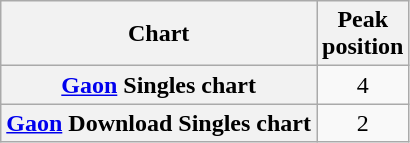<table class="wikitable sortable plainrowheaders">
<tr>
<th>Chart</th>
<th>Peak<br>position</th>
</tr>
<tr>
<th scope=row><a href='#'>Gaon</a> Singles chart</th>
<td align="center">4</td>
</tr>
<tr>
<th scope=row><a href='#'>Gaon</a> Download Singles chart</th>
<td align="center">2</td>
</tr>
</table>
